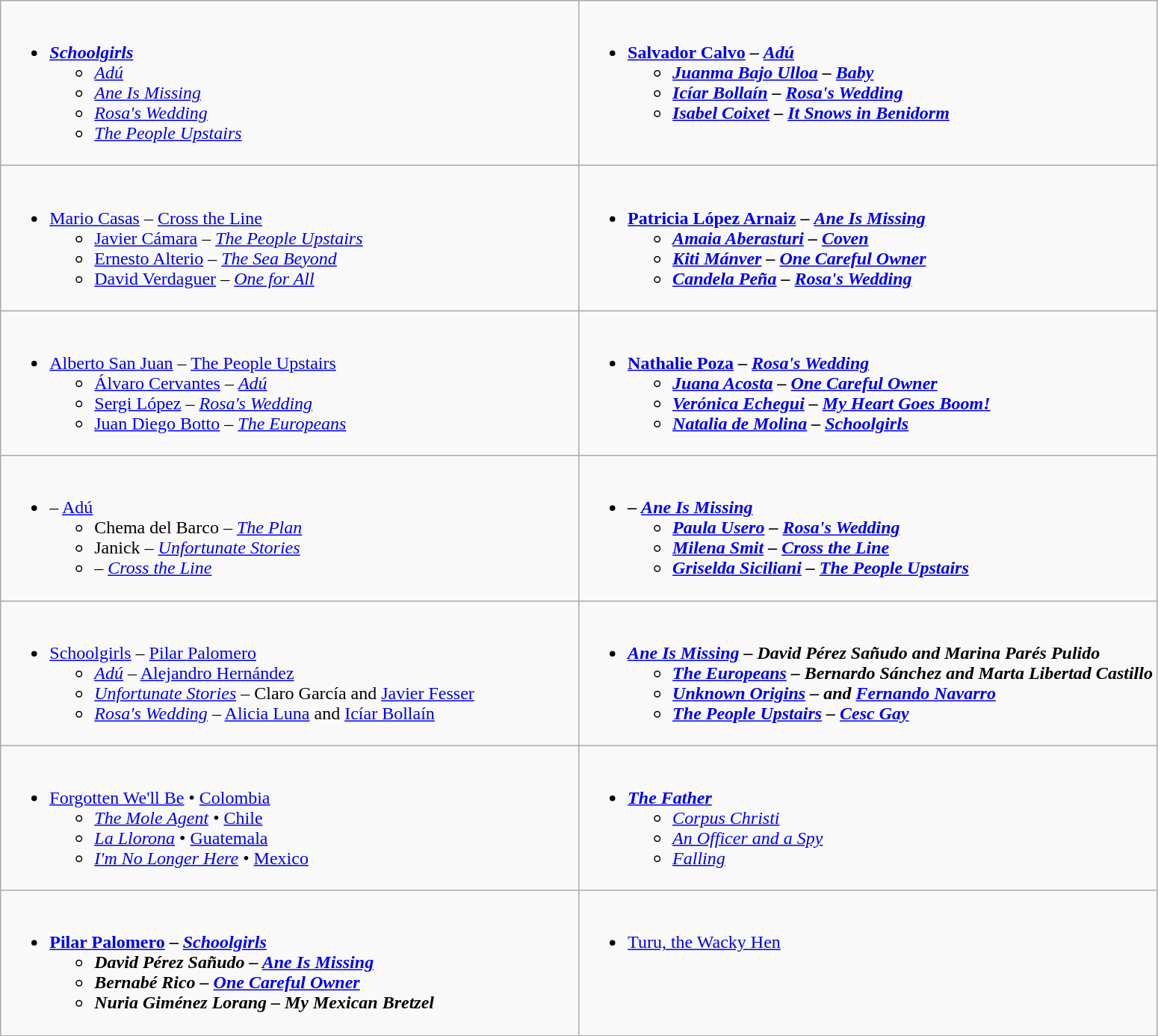<table class=wikitable style="width=100%">
<tr>
<td style="vertical-align:top;" width="50%"><br><ul><li><strong><em><a href='#'>Schoolgirls</a></em></strong><ul><li><em><a href='#'>Adú</a></em></li><li><em><a href='#'>Ane Is Missing</a></em></li><li><em><a href='#'>Rosa's Wedding</a></em></li><li><em><a href='#'>The People Upstairs</a></em></li></ul></li></ul></td>
<td style="vertical-align:top;" width="50%"><br><ul><li><strong><a href='#'>Salvador Calvo</a> – <em><a href='#'>Adú</a><strong><em><ul><li><a href='#'>Juanma Bajo Ulloa</a> – </em><a href='#'>Baby</a><em></li><li><a href='#'>Icíar Bollaín</a> – </em><a href='#'>Rosa's Wedding</a><em></li><li><a href='#'>Isabel Coixet</a> – </em><a href='#'>It Snows in Benidorm</a><em></li></ul></li></ul></td>
</tr>
<tr>
<td style="vertical-align:top;" width="50%"><br><ul><li></strong><a href='#'>Mario Casas</a> – </em><a href='#'>Cross the Line</a></em></strong><ul><li><a href='#'>Javier Cámara</a> – <em><a href='#'>The People Upstairs</a></em></li><li><a href='#'>Ernesto Alterio</a> – <em><a href='#'>The Sea Beyond</a></em></li><li><a href='#'>David Verdaguer</a> – <em><a href='#'>One for All</a></em></li></ul></li></ul></td>
<td style="vertical-align:top;" width="50%"><br><ul><li><strong><a href='#'>Patricia López Arnaiz</a> – <em><a href='#'>Ane Is Missing</a><strong><em><ul><li><a href='#'>Amaia Aberasturi</a> – </em><a href='#'>Coven</a><em></li><li><a href='#'>Kiti Mánver</a> – </em><a href='#'>One Careful Owner</a><em></li><li><a href='#'>Candela Peña</a> – </em><a href='#'>Rosa's Wedding</a><em></li></ul></li></ul></td>
</tr>
<tr>
<td style="vertical-align:top;" width="50%"><br><ul><li></strong><a href='#'>Alberto San Juan</a> – </em><a href='#'>The People Upstairs</a></em></strong><ul><li><a href='#'>Álvaro Cervantes</a> – <em><a href='#'>Adú</a></em></li><li><a href='#'>Sergi López</a> – <em><a href='#'>Rosa's Wedding</a></em></li><li><a href='#'>Juan Diego Botto</a> – <em><a href='#'>The Europeans</a></em></li></ul></li></ul></td>
<td style="vertical-align:top;" width="50%"><br><ul><li><strong><a href='#'>Nathalie Poza</a> – <em><a href='#'>Rosa's Wedding</a><strong><em><ul><li><a href='#'>Juana Acosta</a> – </em><a href='#'>One Careful Owner</a><em></li><li><a href='#'>Verónica Echegui</a> – </em><a href='#'>My Heart Goes Boom!</a><em></li><li><a href='#'>Natalia de Molina</a> – </em><a href='#'>Schoolgirls</a><em></li></ul></li></ul></td>
</tr>
<tr>
<td style="vertical-align:top;" width="50%"><br><ul><li></strong> – </em><a href='#'>Adú</a></em></strong><ul><li>Chema del Barco – <em><a href='#'>The Plan</a></em></li><li>Janick – <em><a href='#'>Unfortunate Stories</a></em></li><li> – <em><a href='#'>Cross the Line</a></em></li></ul></li></ul></td>
<td style="vertical-align:top;" width="50%"><br><ul><li><strong> – <em><a href='#'>Ane Is Missing</a><strong><em><ul><li><a href='#'>Paula Usero</a> – </em><a href='#'>Rosa's Wedding</a><em></li><li><a href='#'>Milena Smit</a> – </em><a href='#'>Cross the Line</a><em></li><li><a href='#'>Griselda Siciliani</a> – </em><a href='#'>The People Upstairs</a><em></li></ul></li></ul></td>
</tr>
<tr>
<td style="vertical-align:top;" width="50%"><br><ul><li></em></strong><a href='#'>Schoolgirls</a></em> – <a href='#'>Pilar Palomero</a></strong><ul><li><em><a href='#'>Adú</a></em> – <a href='#'>Alejandro Hernández</a></li><li><em><a href='#'>Unfortunate Stories</a></em> – Claro García and <a href='#'>Javier Fesser</a></li><li><em><a href='#'>Rosa's Wedding</a></em> – <a href='#'>Alicia Luna</a> and <a href='#'>Icíar Bollaín</a></li></ul></li></ul></td>
<td style="vertical-align:top;" width="50%"><br><ul><li><strong><em><a href='#'>Ane Is Missing</a><em> – David Pérez Sañudo and Marina Parés Pulido<strong><ul><li></em><a href='#'>The Europeans</a><em> – Bernardo Sánchez and Marta Libertad Castillo</li><li></em><a href='#'>Unknown Origins</a><em> –  and <a href='#'>Fernando Navarro</a></li><li></em><a href='#'>The People Upstairs</a><em> – <a href='#'>Cesc Gay</a></li></ul></li></ul></td>
</tr>
<tr>
<td style="vertical-align:top;" width="50%"><br><ul><li></em></strong><a href='#'>Forgotten We'll Be</a></em> • <a href='#'>Colombia</a></strong><ul><li><em><a href='#'>The Mole Agent</a></em> • <a href='#'>Chile</a></li><li><em><a href='#'>La Llorona</a></em> • <a href='#'>Guatemala</a></li><li><em><a href='#'>I'm No Longer Here</a></em> • <a href='#'>Mexico</a></li></ul></li></ul></td>
<td style="vertical-align:top;" width="50%"><br><ul><li><strong><em><a href='#'>The Father</a></em></strong><ul><li><em><a href='#'>Corpus Christi</a></em></li><li><em><a href='#'>An Officer and a Spy</a></em></li><li><em><a href='#'>Falling</a></em></li></ul></li></ul></td>
</tr>
<tr>
<td style="vertical-align:top;" width="50%"><br><ul><li><strong><a href='#'>Pilar Palomero</a> – <em><a href='#'>Schoolgirls</a><strong><em><ul><li>David Pérez Sañudo – </em><a href='#'>Ane Is Missing</a><em></li><li>Bernabé Rico – </em><a href='#'>One Careful Owner</a><em></li><li>Nuria Giménez Lorang – </em>My Mexican Bretzel<em></li></ul></li></ul></td>
<td style="vertical-align:top;" width="50%"><br><ul><li></em></strong><a href='#'>Turu, the Wacky Hen</a><strong><em></li></ul></td>
</tr>
</table>
